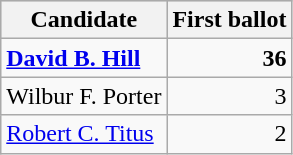<table class=wikitable>
<tr bgcolor=lightgrey>
<th>Candidate</th>
<th>First ballot</th>
</tr>
<tr>
<td> <strong><a href='#'>David B. Hill</a></strong></td>
<td align="right"><strong>36</strong></td>
</tr>
<tr>
<td>Wilbur F. Porter</td>
<td align="right">3</td>
</tr>
<tr>
<td><a href='#'>Robert C. Titus</a></td>
<td align="right">2</td>
</tr>
</table>
